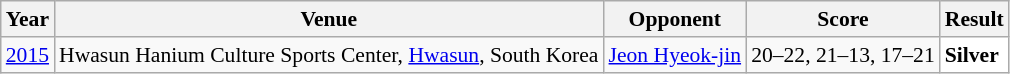<table class="sortable wikitable" style="font-size: 90%;">
<tr>
<th>Year</th>
<th>Venue</th>
<th>Opponent</th>
<th>Score</th>
<th>Result</th>
</tr>
<tr>
<td align="center"><a href='#'>2015</a></td>
<td align="left">Hwasun Hanium Culture Sports Center, <a href='#'>Hwasun</a>, South Korea</td>
<td align="left"> <a href='#'>Jeon Hyeok-jin</a></td>
<td align="left">20–22, 21–13, 17–21</td>
<td style="text-align:left; background:white"> <strong>Silver</strong></td>
</tr>
</table>
